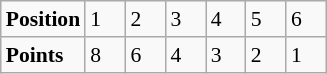<table class="wikitable" style="font-size: 90%;">
<tr>
<td><strong>Position</strong></td>
<td width=20>1</td>
<td width=20>2</td>
<td width=20>3</td>
<td width=20>4</td>
<td width=20>5</td>
<td width=20>6</td>
</tr>
<tr>
<td><strong>Points</strong></td>
<td>8</td>
<td>6</td>
<td>4</td>
<td>3</td>
<td>2</td>
<td>1</td>
</tr>
</table>
